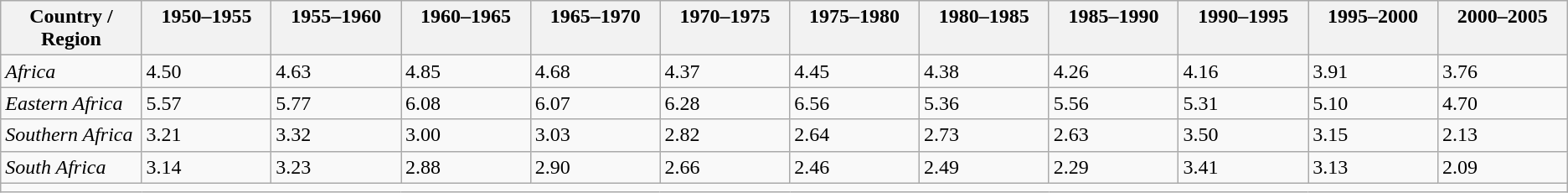<table class="wikitable">
<tr VALIGN=TOP>
<th>Country / Region</th>
<th>1950–1955</th>
<th>1955–1960</th>
<th>1960–1965</th>
<th>1965–1970</th>
<th>1970–1975</th>
<th>1975–1980</th>
<th>1980–1985</th>
<th>1985–1990</th>
<th>1990–1995</th>
<th>1995–2000</th>
<th>2000–2005</th>
</tr>
<tr>
<td style="width:9%; vertical-align:TOP;"><em>Africa</em></td>
<td>4.50</td>
<td>4.63</td>
<td>4.85</td>
<td>4.68</td>
<td>4.37</td>
<td>4.45</td>
<td>4.38</td>
<td>4.26</td>
<td>4.16</td>
<td>3.91</td>
<td>3.76</td>
</tr>
<tr>
<td style="width:9%; vertical-align:TOP;"><em>Eastern Africa</em></td>
<td>5.57</td>
<td>5.77</td>
<td>6.08</td>
<td>6.07</td>
<td>6.28</td>
<td>6.56</td>
<td>5.36</td>
<td>5.56</td>
<td>5.31</td>
<td>5.10</td>
<td>4.70</td>
</tr>
<tr>
<td style="width:9%; vertical-align:TOP;"><em>Southern Africa</em></td>
<td>3.21</td>
<td>3.32</td>
<td>3.00</td>
<td>3.03</td>
<td>2.82</td>
<td>2.64</td>
<td>2.73</td>
<td>2.63</td>
<td>3.50</td>
<td>3.15</td>
<td>2.13</td>
</tr>
<tr>
<td style="width:9%; vertical-align:TOP;"><em>South Africa</em></td>
<td>3.14</td>
<td>3.23</td>
<td>2.88</td>
<td>2.90</td>
<td>2.66</td>
<td>2.46</td>
<td>2.49</td>
<td>2.29</td>
<td>3.41</td>
<td>3.13</td>
<td>2.09</td>
</tr>
<tr>
<td colspan=12></td>
</tr>
</table>
